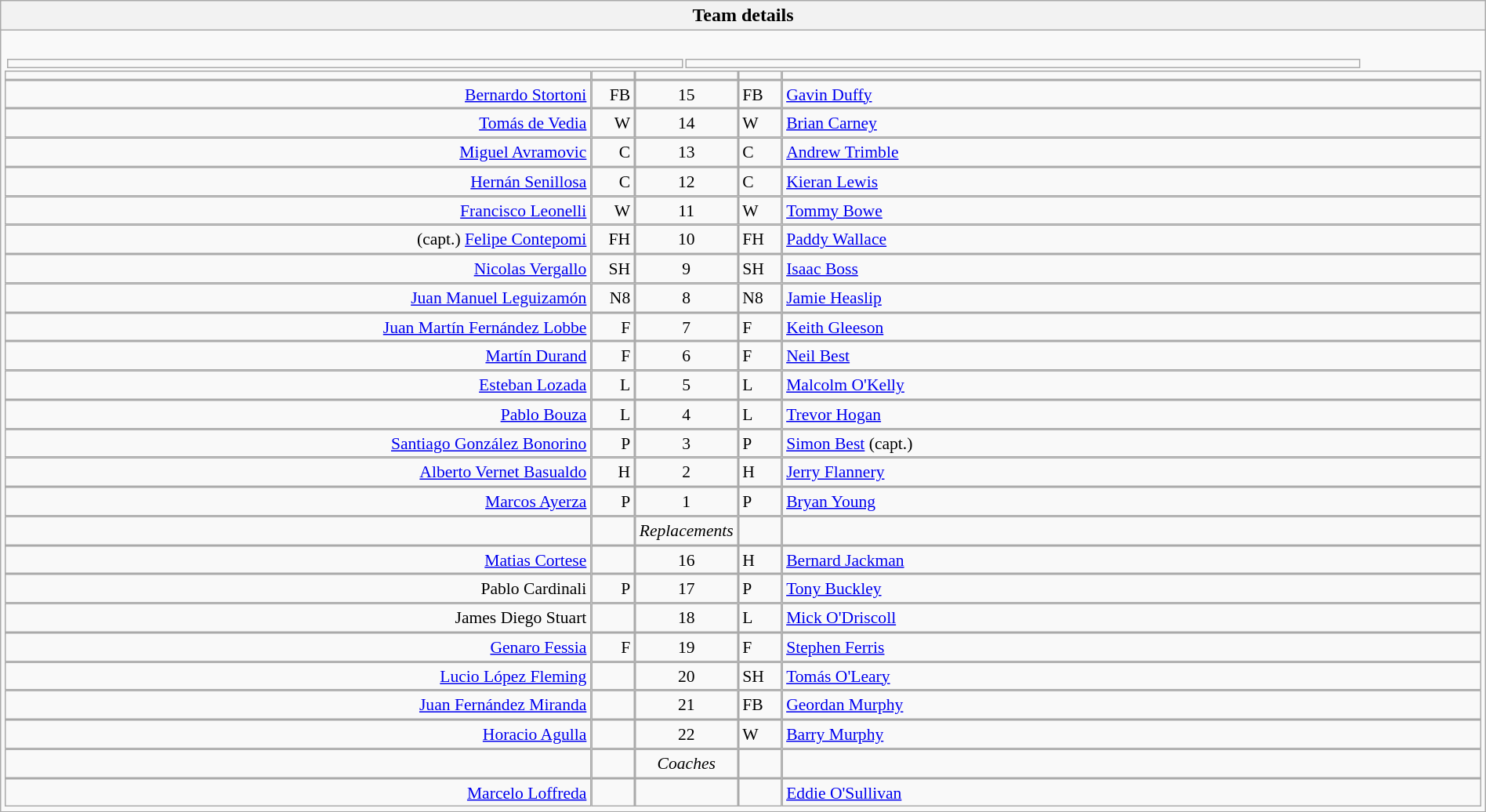<table style="width:100%" class="wikitable collapsible collapsed">
<tr>
<th>Team details</th>
</tr>
<tr>
<td><br><table style="width:92%">
<tr>
<td></td>
<td></td>
</tr>
</table>
<table width="100%" style="font-size: 90%; " cellspacing="0" cellpadding="0" align=center>
<tr>
<td width=41%; text-align=right></td>
<td width=3%; text-align:right></td>
<td width=4%; text-align:center></td>
<td width=3%; text-align:left></td>
<td width=49%; text-align:left></td>
</tr>
<tr>
<td align=right><a href='#'>Bernardo Stortoni</a></td>
<td align=right>FB</td>
<td align=center>15</td>
<td>FB</td>
<td><a href='#'>Gavin Duffy</a></td>
</tr>
<tr>
<td align=right><a href='#'>Tomás de Vedia</a></td>
<td align=right>W</td>
<td align=center>14</td>
<td>W</td>
<td><a href='#'>Brian Carney</a></td>
</tr>
<tr>
<td align=right><a href='#'>Miguel Avramovic</a></td>
<td align=right>C</td>
<td align=center>13</td>
<td>C</td>
<td><a href='#'>Andrew Trimble</a></td>
</tr>
<tr>
<td align=right><a href='#'>Hernán Senillosa</a></td>
<td align=right>C</td>
<td align=center>12</td>
<td>C</td>
<td><a href='#'>Kieran Lewis</a></td>
</tr>
<tr>
<td align=right><a href='#'>Francisco Leonelli</a></td>
<td align=right>W</td>
<td align=center>11</td>
<td>W</td>
<td><a href='#'>Tommy Bowe</a></td>
</tr>
<tr>
<td align=right>(capt.) <a href='#'>Felipe Contepomi</a></td>
<td align=right>FH</td>
<td align=center>10</td>
<td>FH</td>
<td><a href='#'>Paddy Wallace</a></td>
</tr>
<tr>
<td align=right><a href='#'>Nicolas Vergallo</a></td>
<td align=right>SH</td>
<td align=center>9</td>
<td>SH</td>
<td><a href='#'>Isaac Boss</a></td>
</tr>
<tr>
<td align=right><a href='#'>Juan Manuel Leguizamón</a></td>
<td align=right>N8</td>
<td align=center>8</td>
<td>N8</td>
<td><a href='#'>Jamie Heaslip</a></td>
</tr>
<tr>
<td align=right><a href='#'>Juan Martín Fernández Lobbe</a></td>
<td align=right>F</td>
<td align=center>7</td>
<td>F</td>
<td><a href='#'>Keith Gleeson</a></td>
</tr>
<tr>
<td align=right><a href='#'>Martín Durand</a></td>
<td align=right>F</td>
<td align=center>6</td>
<td>F</td>
<td><a href='#'>Neil Best</a> </td>
</tr>
<tr>
<td align=right> <a href='#'>Esteban Lozada</a></td>
<td align=right>L</td>
<td align=center>5</td>
<td>L</td>
<td><a href='#'>Malcolm O'Kelly</a></td>
</tr>
<tr>
<td align=right><a href='#'>Pablo Bouza</a></td>
<td align=right>L</td>
<td align=center>4</td>
<td>L</td>
<td><a href='#'>Trevor Hogan</a></td>
</tr>
<tr>
<td align=right><a href='#'>Santiago González Bonorino</a></td>
<td align=right>P</td>
<td align=center>3</td>
<td>P</td>
<td><a href='#'>Simon Best</a> (capt.)</td>
</tr>
<tr>
<td align=right><a href='#'>Alberto Vernet Basualdo</a></td>
<td align=right>H</td>
<td align=center>2</td>
<td>H</td>
<td><a href='#'>Jerry Flannery</a></td>
</tr>
<tr>
<td align=right><a href='#'>Marcos Ayerza</a></td>
<td align=right>P</td>
<td align=center>1</td>
<td>P</td>
<td><a href='#'>Bryan Young</a></td>
</tr>
<tr>
<td></td>
<td></td>
<td align=center><em>Replacements</em></td>
<td></td>
<td></td>
</tr>
<tr>
<td align=right><a href='#'>Matias Cortese</a></td>
<td align=right></td>
<td align=center>16</td>
<td>H</td>
<td><a href='#'>Bernard Jackman</a> </td>
</tr>
<tr>
<td align=right> Pablo Cardinali</td>
<td align=right>P</td>
<td align=center>17</td>
<td>P</td>
<td><a href='#'>Tony Buckley</a> </td>
</tr>
<tr>
<td align=right>James Diego Stuart</td>
<td align=right></td>
<td align=center>18</td>
<td>L</td>
<td><a href='#'>Mick O'Driscoll</a> </td>
</tr>
<tr>
<td align=right> <a href='#'>Genaro Fessia</a></td>
<td align=right>F</td>
<td align=center>19</td>
<td>F</td>
<td><a href='#'>Stephen Ferris</a> </td>
</tr>
<tr>
<td align=right><a href='#'>Lucio López Fleming</a></td>
<td align=right></td>
<td align=center>20</td>
<td>SH</td>
<td><a href='#'>Tomás O'Leary</a> </td>
</tr>
<tr>
<td align=right><a href='#'>Juan Fernández Miranda</a></td>
<td align=right></td>
<td align=center>21</td>
<td>FB</td>
<td><a href='#'>Geordan Murphy</a> </td>
</tr>
<tr>
<td align=right><a href='#'>Horacio Agulla</a></td>
<td align=right></td>
<td align=center>22</td>
<td>W</td>
<td><a href='#'>Barry Murphy</a> </td>
</tr>
<tr>
<td></td>
<td></td>
<td align=center><em>Coaches</em></td>
<td></td>
<td></td>
</tr>
<tr>
<td align=right> <a href='#'>Marcelo Loffreda</a></td>
<td></td>
<td></td>
<td></td>
<td><a href='#'>Eddie O'Sullivan</a> </td>
</tr>
</table>
</td>
</tr>
</table>
